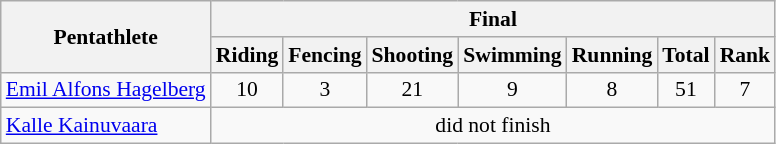<table class=wikitable style="font-size:90%">
<tr>
<th rowspan=2>Pentathlete</th>
<th colspan=7>Final</th>
</tr>
<tr>
<th>Riding</th>
<th>Fencing</th>
<th>Shooting</th>
<th>Swimming</th>
<th>Running</th>
<th>Total</th>
<th>Rank</th>
</tr>
<tr>
<td><a href='#'>Emil Alfons Hagelberg</a></td>
<td align=center>10</td>
<td align=center>3</td>
<td align=center>21</td>
<td align=center>9</td>
<td align=center>8</td>
<td align=center>51</td>
<td align=center>7</td>
</tr>
<tr>
<td><a href='#'>Kalle Kainuvaara</a></td>
<td align=center colspan=7>did not finish</td>
</tr>
</table>
